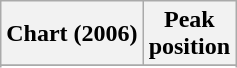<table class="wikitable sortable plainrowheaders">
<tr>
<th>Chart (2006)</th>
<th>Peak<br>position</th>
</tr>
<tr>
</tr>
<tr>
</tr>
</table>
